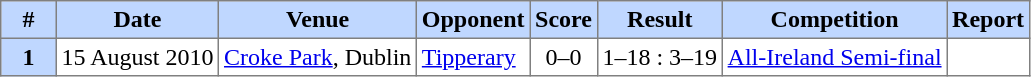<table border=1 cellpadding=3 style="margin-left:1em; color: black; border-collapse: collapse;">
<tr style="text-align:center; background:#bfd7ff;">
<th style="width:30px; text-align:center;">#</th>
<th>Date</th>
<th>Venue</th>
<th>Opponent</th>
<th>Score</th>
<th>Result</th>
<th>Competition</th>
<th>Report</th>
</tr>
<tr>
<td style="text-align:center; background:#bfd7ff;"><strong>1</strong></td>
<td>15 August 2010</td>
<td><a href='#'>Croke Park</a>, Dublin</td>
<td><a href='#'>Tipperary</a></td>
<td style="text-align: center;">0–0</td>
<td>1–18 : 3–19</td>
<td><a href='#'>All-Ireland Semi-final</a></td>
<td></td>
</tr>
</table>
